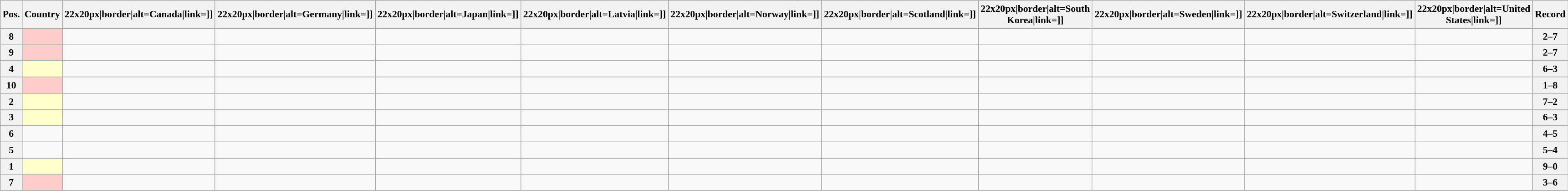<table class="wikitable sortable nowrap" style="text-align:center; font-size:0.9em">
<tr>
<th>Pos.</th>
<th>Country</th>
<th [[Image:>22x20px|border|alt=Canada|link=]]</th>
<th [[Image:>22x20px|border|alt=Germany|link=]]</th>
<th [[Image:>22x20px|border|alt=Japan|link=]]</th>
<th [[Image:>22x20px|border|alt=Latvia|link=]]</th>
<th [[Image:>22x20px|border|alt=Norway|link=]]</th>
<th [[Image:>22x20px|border|alt=Scotland|link=]]</th>
<th [[Image:>22x20px|border|alt=South Korea|link=]]</th>
<th [[Image:>22x20px|border|alt=Sweden|link=]]</th>
<th [[Image:>22x20px|border|alt=Switzerland|link=]]</th>
<th [[Image:>22x20px|border|alt=United States|link=]]</th>
<th>Record</th>
</tr>
<tr>
<th>8</th>
<td style="text-align:left; background:#ffcccc;"></td>
<td></td>
<td></td>
<td></td>
<td></td>
<td></td>
<td></td>
<td></td>
<td></td>
<td></td>
<td></td>
<th>2–7</th>
</tr>
<tr>
<th>9</th>
<td style="text-align:left; background:#ffcccc;"></td>
<td></td>
<td></td>
<td></td>
<td></td>
<td></td>
<td></td>
<td></td>
<td></td>
<td></td>
<td></td>
<th>2–7</th>
</tr>
<tr>
<th>4</th>
<td style="text-align:left; background:#ffffcc;"></td>
<td></td>
<td></td>
<td></td>
<td></td>
<td></td>
<td></td>
<td></td>
<td></td>
<td></td>
<td></td>
<th>6–3</th>
</tr>
<tr>
<th>10</th>
<td style="text-align:left; background:#ffcccc;"></td>
<td></td>
<td></td>
<td></td>
<td></td>
<td></td>
<td></td>
<td></td>
<td></td>
<td></td>
<td></td>
<th>1–8</th>
</tr>
<tr>
<th>2</th>
<td style="text-align:left; background:#ffffcc;"></td>
<td></td>
<td></td>
<td></td>
<td></td>
<td></td>
<td></td>
<td></td>
<td></td>
<td></td>
<td></td>
<th>7–2</th>
</tr>
<tr>
<th>3</th>
<td style="text-align:left; background:#ffffcc;"></td>
<td></td>
<td></td>
<td></td>
<td></td>
<td></td>
<td></td>
<td></td>
<td></td>
<td></td>
<td></td>
<th>6–3</th>
</tr>
<tr>
<th>6</th>
<td style="text-align:left;"></td>
<td></td>
<td></td>
<td></td>
<td></td>
<td></td>
<td></td>
<td></td>
<td></td>
<td></td>
<td></td>
<th>4–5</th>
</tr>
<tr>
<th>5</th>
<td style="text-align:left;"></td>
<td></td>
<td></td>
<td></td>
<td></td>
<td></td>
<td></td>
<td></td>
<td></td>
<td></td>
<td></td>
<th>5–4</th>
</tr>
<tr>
<th>1</th>
<td style="text-align:left; background:#ffffcc;"></td>
<td></td>
<td></td>
<td></td>
<td></td>
<td></td>
<td></td>
<td></td>
<td></td>
<td></td>
<td></td>
<th>9–0</th>
</tr>
<tr>
<th>7</th>
<td style="text-align:left; background:#ffcccc;"></td>
<td></td>
<td></td>
<td></td>
<td></td>
<td></td>
<td></td>
<td></td>
<td></td>
<td></td>
<td></td>
<th>3–6</th>
</tr>
</table>
